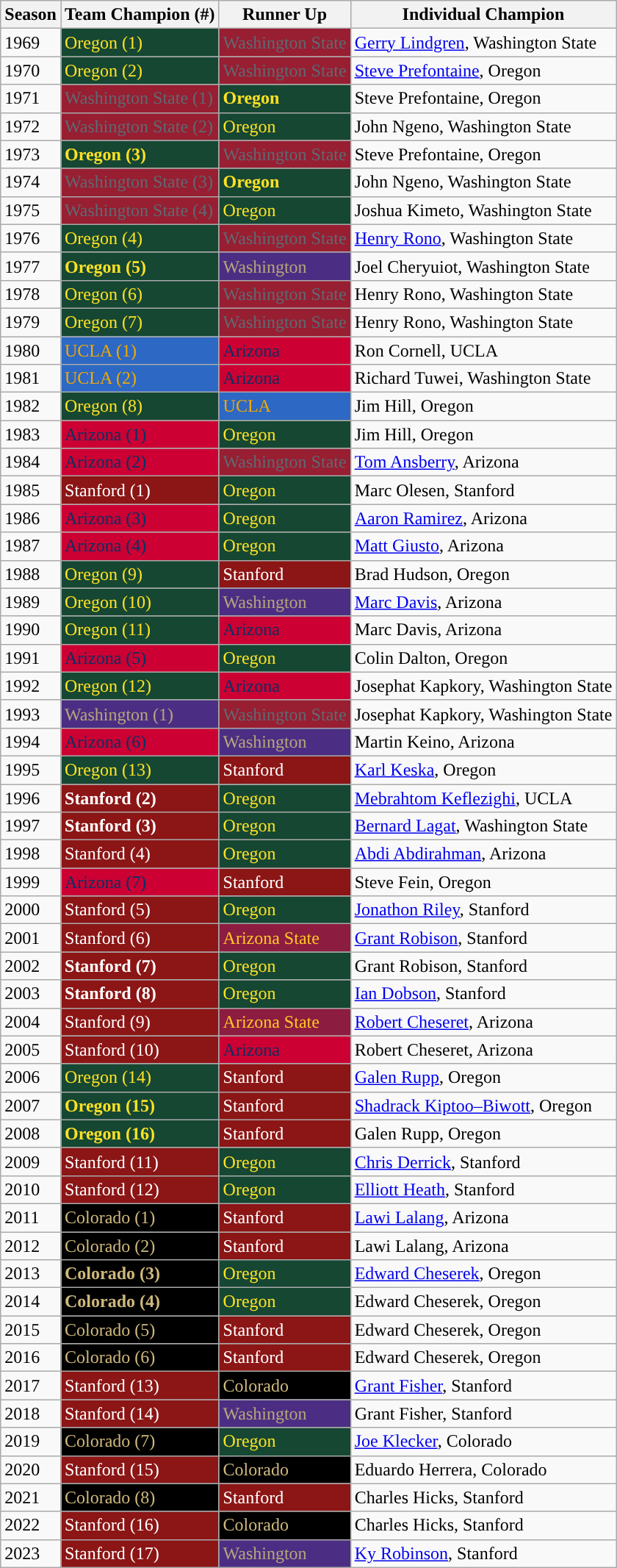<table class="wikitable">
<tr>
<th>Season</th>
<th>Team Champion (#)</th>
<th>Runner Up</th>
<th>Individual Champion</th>
</tr>
<tr>
<td>1969</td>
<td style="background:#154733; color:#FEE123;">Oregon (1)</td>
<td style="background:#981E32; color:#5E6A71;">Washington State</td>
<td><a href='#'>Gerry Lindgren</a>, Washington State</td>
</tr>
<tr>
<td>1970</td>
<td style="background:#154733; color:#FEE123;">Oregon (2)</td>
<td style="background:#981E32; color:#5E6A71;">Washington State</td>
<td><a href='#'>Steve Prefontaine</a>, Oregon</td>
</tr>
<tr>
<td>1971</td>
<td style="background:#981E32; color:#5E6A71;">Washington State (1)</td>
<td style="background:#154733; color:#FEE123;"><strong>Oregon</strong></td>
<td>Steve Prefontaine, Oregon</td>
</tr>
<tr>
<td>1972</td>
<td style="background:#981E32; color:#5E6A71;">Washington State (2)</td>
<td style="background:#154733; color:#FEE123;">Oregon</td>
<td>John Ngeno, Washington State</td>
</tr>
<tr>
<td>1973</td>
<td style="background:#154733; color:#FEE123;"><strong>Oregon (3)</strong></td>
<td style="background:#981E32; color:#5E6A71;">Washington State</td>
<td>Steve Prefontaine, Oregon</td>
</tr>
<tr>
<td>1974</td>
<td style="background:#981E32; color:#5E6A71;">Washington State (3)</td>
<td style="background:#154733; color:#FEE123;"><strong>Oregon</strong></td>
<td>John Ngeno, Washington State</td>
</tr>
<tr>
<td>1975</td>
<td style="background:#981E32; color:#5E6A71;">Washington State (4)</td>
<td style="background:#154733; color:#FEE123;">Oregon</td>
<td>Joshua Kimeto, Washington State</td>
</tr>
<tr>
<td>1976</td>
<td style="background:#154733; color:#FEE123;">Oregon (4)</td>
<td style="background:#981E32; color:#5E6A71;">Washington State</td>
<td><a href='#'>Henry Rono</a>, Washington State</td>
</tr>
<tr>
<td>1977</td>
<td style="background:#154733; color:#FEE123;"><strong>Oregon (5)</strong></td>
<td style="background:#4B2E83; color:#B7A57A;">Washington</td>
<td>Joel Cheryuiot, Washington State</td>
</tr>
<tr>
<td>1978</td>
<td style="background:#154733; color:#FEE123;">Oregon (6)</td>
<td style="background:#981E32; color:#5E6A71;">Washington State</td>
<td>Henry Rono, Washington State</td>
</tr>
<tr>
<td>1979</td>
<td style="background:#154733; color:#FEE123;">Oregon (7)</td>
<td style="background:#981E32; color:#5E6A71;">Washington State</td>
<td>Henry Rono, Washington State</td>
</tr>
<tr>
<td>1980</td>
<td style="background:#2D68C4; color:#F2A900;">UCLA (1)</td>
<td style="background:#CC0033; color:#003366;">Arizona</td>
<td>Ron Cornell, UCLA</td>
</tr>
<tr>
<td>1981</td>
<td style="background:#2D68C4; color:#F2A900;">UCLA (2)</td>
<td style="background:#CC0033; color:#003366;">Arizona</td>
<td>Richard Tuwei, Washington State</td>
</tr>
<tr>
<td>1982</td>
<td style="background:#154733; color:#FEE123;">Oregon (8)</td>
<td style="background:#2D68C4; color:#F2A900;">UCLA</td>
<td>Jim Hill, Oregon</td>
</tr>
<tr>
<td>1983</td>
<td style="background:#CC0033; color:#003366;">Arizona (1)</td>
<td style="background:#154733; color:#FEE123;">Oregon</td>
<td>Jim Hill, Oregon</td>
</tr>
<tr>
<td>1984</td>
<td style="background:#CC0033; color:#003366;">Arizona (2)</td>
<td style="background:#981E32; color:#5E6A71;">Washington State</td>
<td><a href='#'>Tom Ansberry</a>, Arizona</td>
</tr>
<tr>
<td>1985</td>
<td style="background:#8C1515; color:#FFFFFF;">Stanford (1)</td>
<td style="background:#154733; color:#FEE123;">Oregon</td>
<td>Marc Olesen, Stanford</td>
</tr>
<tr>
<td>1986</td>
<td style="background:#CC0033; color:#003366;">Arizona (3)</td>
<td style="background:#154733; color:#FEE123;">Oregon</td>
<td><a href='#'>Aaron Ramirez</a>, Arizona</td>
</tr>
<tr>
<td>1987</td>
<td style="background:#CC0033; color:#003366;">Arizona (4)</td>
<td style="background:#154733; color:#FEE123;">Oregon</td>
<td><a href='#'>Matt Giusto</a>, Arizona</td>
</tr>
<tr>
<td>1988</td>
<td style="background:#154733; color:#FEE123;">Oregon (9)</td>
<td style="background:#8C1515; color:#FFFFFF;">Stanford</td>
<td>Brad Hudson, Oregon</td>
</tr>
<tr>
<td>1989</td>
<td style="background:#154733; color:#FEE123;">Oregon (10)</td>
<td style="background:#4B2E83; color:#B7A57A;">Washington</td>
<td><a href='#'>Marc Davis</a>, Arizona</td>
</tr>
<tr>
<td>1990</td>
<td style="background:#154733; color:#FEE123;">Oregon (11)</td>
<td style="background:#CC0033; color:#003366;">Arizona</td>
<td>Marc Davis, Arizona</td>
</tr>
<tr>
<td>1991</td>
<td style="background:#CC0033; color:#003366;">Arizona (5)</td>
<td style="background:#154733; color:#FEE123;">Oregon</td>
<td>Colin Dalton, Oregon</td>
</tr>
<tr>
<td>1992</td>
<td style="background:#154733; color:#FEE123;">Oregon (12)</td>
<td style="background:#CC0033; color:#003366;">Arizona</td>
<td>Josephat Kapkory, Washington State</td>
</tr>
<tr>
<td>1993</td>
<td style="background:#4B2E83; color:#B7A57A;">Washington (1)</td>
<td style="background:#981E32; color:#5E6A71;">Washington State</td>
<td>Josephat Kapkory, Washington State</td>
</tr>
<tr>
<td>1994</td>
<td style="background:#CC0033; color:#003366;">Arizona (6)</td>
<td style="background:#4B2E83; color:#B7A57A;">Washington</td>
<td>Martin Keino, Arizona</td>
</tr>
<tr>
<td>1995</td>
<td style="background:#154733; color:#FEE123;">Oregon (13)</td>
<td style="background:#8C1515; color:#FFFFFF;">Stanford</td>
<td><a href='#'>Karl Keska</a>, Oregon</td>
</tr>
<tr>
<td>1996</td>
<td style="background:#8C1515; color:#FFFFFF;"><strong>Stanford (2)</strong></td>
<td style="background:#154733; color:#FEE123;">Oregon</td>
<td><a href='#'>Mebrahtom Keflezighi</a>, UCLA</td>
</tr>
<tr>
<td>1997</td>
<td style="background:#8C1515; color:#FFFFFF;"><strong>Stanford (3)</strong></td>
<td style="background:#154733; color:#FEE123;">Oregon</td>
<td><a href='#'>Bernard Lagat</a>, Washington State</td>
</tr>
<tr>
<td>1998</td>
<td style="background:#8C1515; color:#FFFFFF;">Stanford (4)</td>
<td style="background:#154733; color:#FEE123;">Oregon</td>
<td><a href='#'>Abdi Abdirahman</a>, Arizona</td>
</tr>
<tr>
<td>1999</td>
<td style="background:#CC0033; color:#003366;">Arizona (7)</td>
<td style="background:#8C1515; color:#FFFFFF;">Stanford</td>
<td>Steve Fein, Oregon</td>
</tr>
<tr>
<td>2000</td>
<td style="background:#8C1515; color:#FFFFFF;">Stanford (5)</td>
<td style="background:#154733; color:#FEE123;">Oregon</td>
<td><a href='#'>Jonathon Riley</a>, Stanford</td>
</tr>
<tr>
<td>2001</td>
<td style="background:#8C1515; color:#FFFFFF;">Stanford (6)</td>
<td style="background:#8C1D40; color:#FFC627;">Arizona State</td>
<td><a href='#'>Grant Robison</a>, Stanford</td>
</tr>
<tr>
<td>2002</td>
<td style="background:#8C1515; color:#FFFFFF;"><strong>Stanford (7)</strong></td>
<td style="background:#154733; color:#FEE123;">Oregon</td>
<td>Grant Robison, Stanford</td>
</tr>
<tr>
<td>2003</td>
<td style="background:#8C1515; color:#FFFFFF;"><strong>Stanford (8)</strong></td>
<td style="background:#154733; color:#FEE123;">Oregon</td>
<td><a href='#'>Ian Dobson</a>, Stanford</td>
</tr>
<tr>
<td>2004</td>
<td style="background:#8C1515; color:#FFFFFF;">Stanford (9)</td>
<td style="background:#8C1D40; color:#FFC627;">Arizona State</td>
<td><a href='#'>Robert Cheseret</a>, Arizona</td>
</tr>
<tr>
<td>2005</td>
<td style="background:#8C1515; color:#FFFFFF;">Stanford (10)</td>
<td style="background:#CC0033; color:#003366;">Arizona</td>
<td>Robert Cheseret, Arizona</td>
</tr>
<tr>
<td>2006</td>
<td style="background:#154733; color:#FEE123;">Oregon (14)</td>
<td style="background:#8C1515; color:#FFFFFF;">Stanford</td>
<td><a href='#'>Galen Rupp</a>, Oregon</td>
</tr>
<tr>
<td>2007</td>
<td style="background:#154733; color:#FEE123;"><strong>Oregon (15)</strong></td>
<td style="background:#8C1515; color:#FFFFFF;">Stanford</td>
<td><a href='#'>Shadrack Kiptoo–Biwott</a>, Oregon</td>
</tr>
<tr>
<td>2008</td>
<td style="background:#154733; color:#FEE123;"><strong>Oregon (16)</strong></td>
<td style="background:#8C1515; color:#FFFFFF;">Stanford</td>
<td>Galen Rupp, Oregon</td>
</tr>
<tr>
<td>2009</td>
<td style="background:#8C1515; color:#FFFFFF;">Stanford (11)</td>
<td style="background:#154733; color:#FEE123;">Oregon</td>
<td><a href='#'>Chris Derrick</a>, Stanford</td>
</tr>
<tr>
<td>2010</td>
<td style="background:#8C1515; color:#FFFFFF;">Stanford (12)</td>
<td style="background:#154733; color:#FEE123;">Oregon</td>
<td><a href='#'>Elliott Heath</a>, Stanford</td>
</tr>
<tr>
<td>2011</td>
<td style="background:#000000; color:#CFB87C;">Colorado (1)</td>
<td style="background:#8C1515; color:#FFFFFF;">Stanford</td>
<td><a href='#'>Lawi Lalang</a>, Arizona</td>
</tr>
<tr>
<td>2012</td>
<td style="background:#000000; color:#CFB87C;">Colorado (2)</td>
<td style="background:#8C1515; color:#FFFFFF;">Stanford</td>
<td>Lawi Lalang, Arizona</td>
</tr>
<tr>
<td>2013</td>
<td style="background:#000000; color:#CFB87C;"><strong>Colorado (3)</strong></td>
<td style="background:#154733; color:#FEE123;">Oregon</td>
<td><a href='#'>Edward Cheserek</a>, Oregon</td>
</tr>
<tr>
<td>2014</td>
<td style="background:#000000; color:#CFB87C;"><strong>Colorado (4)</strong></td>
<td style="background:#154733; color:#FEE123;">Oregon</td>
<td>Edward Cheserek, Oregon</td>
</tr>
<tr>
<td>2015</td>
<td style="background:#000000; color:#CFB87C;">Colorado (5)</td>
<td style="background:#8C1515; color:#FFFFFF;">Stanford</td>
<td>Edward Cheserek, Oregon</td>
</tr>
<tr>
<td>2016</td>
<td style="background:#000000; color:#CFB87C;">Colorado (6)</td>
<td style="background:#8C1515; color:#FFFFFF;">Stanford</td>
<td>Edward Cheserek, Oregon</td>
</tr>
<tr>
<td>2017</td>
<td style="background:#8C1515; color:#FFFFFF;">Stanford (13)</td>
<td style="background:#000000; color:#CFB87C;">Colorado</td>
<td><a href='#'>Grant Fisher</a>, Stanford</td>
</tr>
<tr>
<td>2018</td>
<td style="background:#8C1515; color:#FFFFFF;">Stanford (14)</td>
<td style="background:#4B2E83; color:#B7A57A;">Washington</td>
<td>Grant Fisher, Stanford</td>
</tr>
<tr>
<td>2019</td>
<td style="background:#000000; color:#CFB87C;">Colorado (7)</td>
<td style="background:#154733; color:#FEE123;">Oregon</td>
<td><a href='#'>Joe Klecker</a>, Colorado</td>
</tr>
<tr>
<td>2020</td>
<td style="background:#8C1515; color:#FFFFFF;">Stanford (15)</td>
<td style="background:#000000; color:#CFB87C;">Colorado</td>
<td>Eduardo Herrera, Colorado</td>
</tr>
<tr>
<td>2021</td>
<td style="background:#000000; color:#CFB87C;">Colorado (8)</td>
<td style="background:#8C1515; color:#FFFFFF;">Stanford</td>
<td>Charles Hicks, Stanford</td>
</tr>
<tr>
<td>2022</td>
<td style="background:#8C1515; color:#FFFFFF;">Stanford (16)</td>
<td style="background:#000000; color:#CFB87C;">Colorado</td>
<td>Charles Hicks, Stanford</td>
</tr>
<tr>
<td>2023</td>
<td style="background:#8C1515; color:#FFFFFF;">Stanford (17)</td>
<td style="background:#4B2E83; color:#B7A57A;">Washington</td>
<td><a href='#'>Ky Robinson</a>, Stanford</td>
</tr>
</table>
